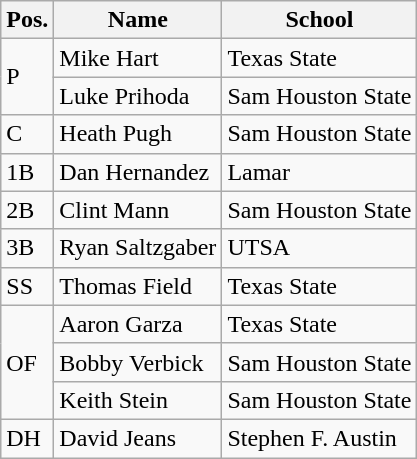<table class=wikitable>
<tr>
<th>Pos.</th>
<th>Name</th>
<th>School</th>
</tr>
<tr>
<td rowspan=2>P</td>
<td>Mike Hart</td>
<td>Texas State</td>
</tr>
<tr>
<td>Luke Prihoda</td>
<td>Sam Houston State</td>
</tr>
<tr>
<td>C</td>
<td>Heath Pugh</td>
<td>Sam Houston State</td>
</tr>
<tr>
<td>1B</td>
<td>Dan Hernandez</td>
<td>Lamar</td>
</tr>
<tr>
<td>2B</td>
<td>Clint Mann</td>
<td>Sam Houston State</td>
</tr>
<tr>
<td>3B</td>
<td>Ryan Saltzgaber</td>
<td>UTSA</td>
</tr>
<tr>
<td>SS</td>
<td>Thomas Field</td>
<td>Texas State</td>
</tr>
<tr>
<td rowspan=3>OF</td>
<td>Aaron Garza</td>
<td>Texas State</td>
</tr>
<tr>
<td>Bobby Verbick</td>
<td>Sam Houston State</td>
</tr>
<tr>
<td>Keith Stein</td>
<td>Sam Houston State</td>
</tr>
<tr>
<td>DH</td>
<td>David Jeans</td>
<td>Stephen F. Austin</td>
</tr>
</table>
